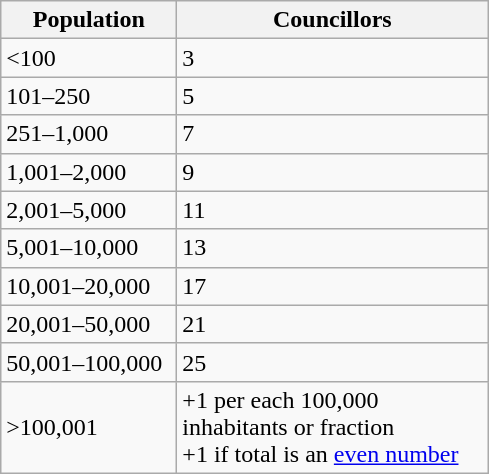<table class="wikitable" style="text-align:left;">
<tr>
<th width="110">Population</th>
<th width="200">Councillors</th>
</tr>
<tr>
<td><100</td>
<td>3</td>
</tr>
<tr>
<td>101–250</td>
<td>5</td>
</tr>
<tr>
<td>251–1,000</td>
<td>7</td>
</tr>
<tr>
<td>1,001–2,000</td>
<td>9</td>
</tr>
<tr>
<td>2,001–5,000</td>
<td>11</td>
</tr>
<tr>
<td>5,001–10,000</td>
<td>13</td>
</tr>
<tr>
<td>10,001–20,000</td>
<td>17</td>
</tr>
<tr>
<td>20,001–50,000</td>
<td>21</td>
</tr>
<tr>
<td>50,001–100,000</td>
<td>25</td>
</tr>
<tr>
<td>>100,001</td>
<td>+1 per each 100,000 inhabitants or fraction<br>+1 if total is an <a href='#'>even number</a></td>
</tr>
</table>
